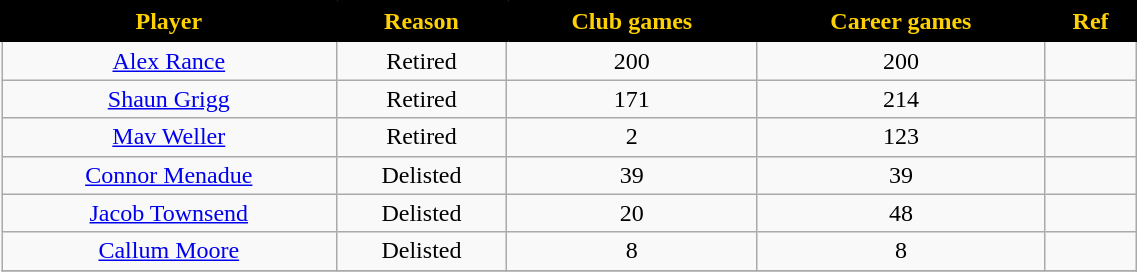<table class="wikitable" style="text-align:center; font-size:100%; width:60%">
<tr>
<th style="background:black; color:#FED102; border: solid black 2px;">Player</th>
<th style="background:black; color:#FED102; border: solid black 2px;">Reason</th>
<th style="background:black; color:#FED102; border: solid black 2px;">Club games</th>
<th style="background:black; color:#FED102; border: solid black 2px;">Career games</th>
<th style="background:black; color:#FED102; border: solid black 2px;">Ref</th>
</tr>
<tr>
<td><a href='#'>Alex Rance</a></td>
<td>Retired</td>
<td>200</td>
<td>200</td>
<td></td>
</tr>
<tr>
<td><a href='#'>Shaun Grigg</a></td>
<td>Retired</td>
<td>171</td>
<td>214</td>
<td></td>
</tr>
<tr>
<td><a href='#'>Mav Weller</a></td>
<td>Retired</td>
<td>2</td>
<td>123</td>
<td></td>
</tr>
<tr>
<td><a href='#'>Connor Menadue</a></td>
<td>Delisted</td>
<td>39</td>
<td>39</td>
<td></td>
</tr>
<tr>
<td><a href='#'>Jacob Townsend</a></td>
<td>Delisted</td>
<td>20</td>
<td>48</td>
<td></td>
</tr>
<tr>
<td><a href='#'>Callum Moore</a></td>
<td>Delisted</td>
<td>8</td>
<td>8</td>
<td></td>
</tr>
<tr>
</tr>
</table>
